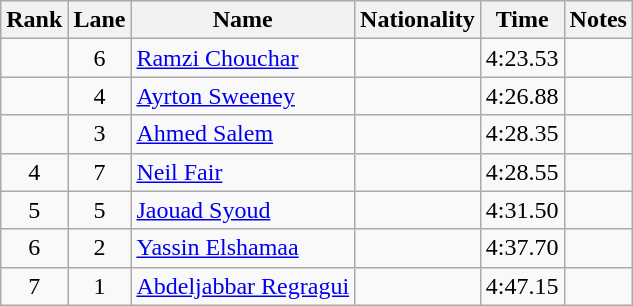<table class="wikitable sortable" style="text-align:center">
<tr>
<th>Rank</th>
<th>Lane</th>
<th>Name</th>
<th>Nationality</th>
<th>Time</th>
<th>Notes</th>
</tr>
<tr>
<td></td>
<td>6</td>
<td align=left><a href='#'>Ramzi Chouchar</a></td>
<td align=left></td>
<td>4:23.53</td>
<td></td>
</tr>
<tr>
<td></td>
<td>4</td>
<td align=left><a href='#'>Ayrton Sweeney</a></td>
<td align=left></td>
<td>4:26.88</td>
<td></td>
</tr>
<tr>
<td></td>
<td>3</td>
<td align=left><a href='#'>Ahmed Salem</a></td>
<td align=left></td>
<td>4:28.35</td>
<td></td>
</tr>
<tr>
<td>4</td>
<td>7</td>
<td align=left><a href='#'>Neil Fair</a></td>
<td align=left></td>
<td>4:28.55</td>
<td></td>
</tr>
<tr>
<td>5</td>
<td>5</td>
<td align=left><a href='#'>Jaouad Syoud</a></td>
<td align=left></td>
<td>4:31.50</td>
<td></td>
</tr>
<tr>
<td>6</td>
<td>2</td>
<td align=left><a href='#'>Yassin Elshamaa</a></td>
<td align=left></td>
<td>4:37.70</td>
<td></td>
</tr>
<tr>
<td>7</td>
<td>1</td>
<td align=left><a href='#'>Abdeljabbar Regragui</a></td>
<td align=left></td>
<td>4:47.15</td>
<td></td>
</tr>
</table>
